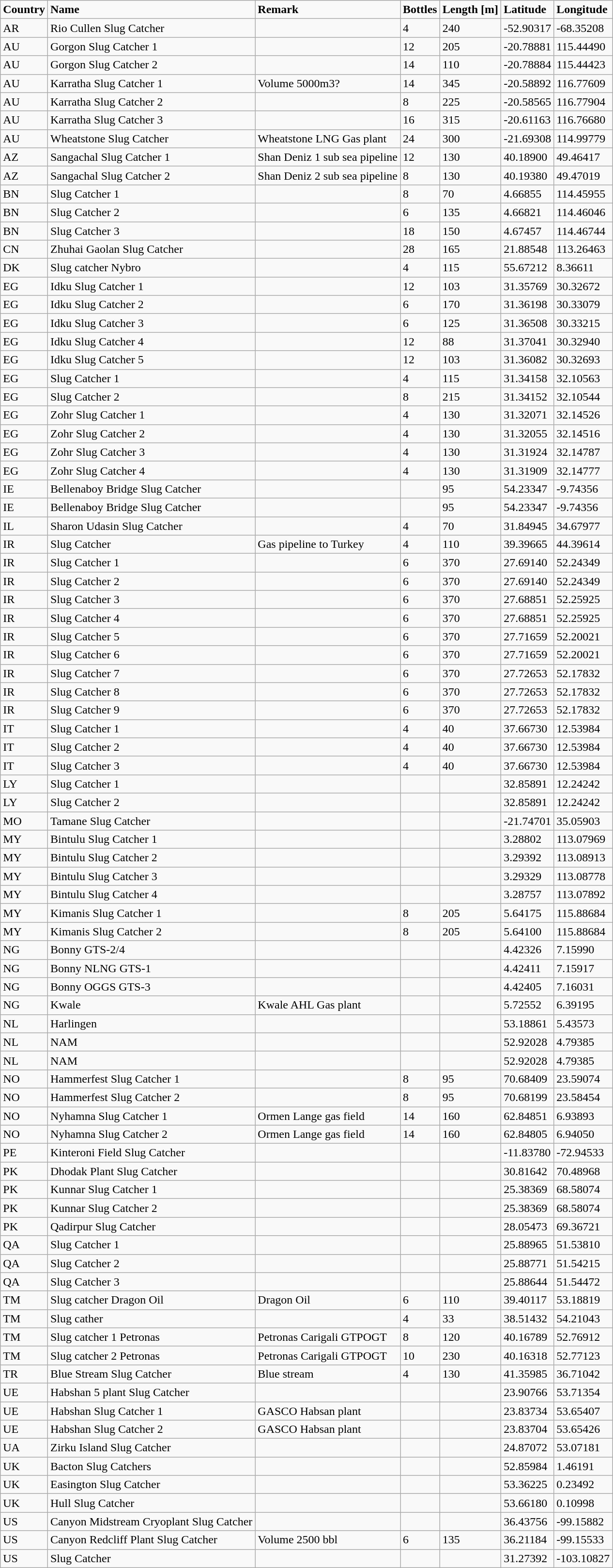<table class="wikitable sortable mw-collapsible">
<tr>
<td><strong>Country</strong></td>
<td><strong>Name</strong></td>
<td><strong>Remark</strong></td>
<td><strong>Bottles</strong></td>
<td><strong>Length [m]</strong></td>
<td><strong>Latitude</strong></td>
<td><strong>Longitude</strong></td>
</tr>
<tr>
<td>AR</td>
<td>Rio Cullen Slug  Catcher</td>
<td></td>
<td>4</td>
<td>240</td>
<td>-52.90317</td>
<td>-68.35208</td>
</tr>
<tr>
<td>AU</td>
<td>Gorgon Slug Catcher 1</td>
<td></td>
<td>12</td>
<td>205</td>
<td>-20.78881</td>
<td>115.44490</td>
</tr>
<tr>
<td>AU</td>
<td>Gorgon Slug  Catcher 2</td>
<td></td>
<td>14</td>
<td>110</td>
<td>-20.78884</td>
<td>115.44423</td>
</tr>
<tr>
<td>AU</td>
<td>Karratha Slug Catcher 1</td>
<td>Volume 5000m3?</td>
<td>14</td>
<td>345</td>
<td>-20.58892</td>
<td>116.77609</td>
</tr>
<tr>
<td>AU</td>
<td>Karratha Slug  Catcher 2</td>
<td></td>
<td>8</td>
<td>225</td>
<td>-20.58565</td>
<td>116.77904</td>
</tr>
<tr>
<td>AU</td>
<td>Karratha Slug Catcher 3</td>
<td></td>
<td>16</td>
<td>315</td>
<td>-20.61163</td>
<td>116.76680</td>
</tr>
<tr>
<td>AU</td>
<td>Wheatstone Slug  Catcher</td>
<td>Wheatstone LNG  Gas plant</td>
<td>24</td>
<td>300</td>
<td>-21.69308</td>
<td>114.99779</td>
</tr>
<tr>
<td>AZ</td>
<td>Sangachal Slug Catcher 1</td>
<td>Shan Deniz 1 sub sea pipeline</td>
<td>12</td>
<td>130</td>
<td>40.18900</td>
<td>49.46417</td>
</tr>
<tr>
<td>AZ</td>
<td>Sangachal Slug  Catcher 2</td>
<td>Shan Deniz 2  sub sea pipeline</td>
<td>8</td>
<td>130</td>
<td>40.19380</td>
<td>49.47019</td>
</tr>
<tr>
<td>BN</td>
<td>Slug Catcher 1</td>
<td></td>
<td>8</td>
<td>70</td>
<td>4.66855</td>
<td>114.45955</td>
</tr>
<tr>
<td>BN</td>
<td>Slug Catcher 2</td>
<td></td>
<td>6</td>
<td>135</td>
<td>4.66821</td>
<td>114.46046</td>
</tr>
<tr>
<td>BN</td>
<td>Slug Catcher 3</td>
<td></td>
<td>18</td>
<td>150</td>
<td>4.67457</td>
<td>114.46744</td>
</tr>
<tr>
<td>CN</td>
<td>Zhuhai Gaolan  Slug Catcher</td>
<td></td>
<td>28</td>
<td>165</td>
<td>21.88548</td>
<td>113.26463</td>
</tr>
<tr>
<td>DK</td>
<td>Slug catcher Nybro</td>
<td></td>
<td>4</td>
<td>115</td>
<td>55.67212</td>
<td>8.36611</td>
</tr>
<tr>
<td>EG</td>
<td>Idku Slug  Catcher 1</td>
<td></td>
<td>12</td>
<td>103</td>
<td>31.35769</td>
<td>30.32672</td>
</tr>
<tr>
<td>EG</td>
<td>Idku Slug Catcher 2</td>
<td></td>
<td>6</td>
<td>170</td>
<td>31.36198</td>
<td>30.33079</td>
</tr>
<tr>
<td>EG</td>
<td>Idku Slug  Catcher 3</td>
<td></td>
<td>6</td>
<td>125</td>
<td>31.36508</td>
<td>30.33215</td>
</tr>
<tr>
<td>EG</td>
<td>Idku Slug Catcher 4</td>
<td></td>
<td>12</td>
<td>88</td>
<td>31.37041</td>
<td>30.32940</td>
</tr>
<tr>
<td>EG</td>
<td>Idku Slug  Catcher 5</td>
<td></td>
<td>12</td>
<td>103</td>
<td>31.36082</td>
<td>30.32693</td>
</tr>
<tr>
<td>EG</td>
<td>Slug Catcher 1</td>
<td></td>
<td>4</td>
<td>115</td>
<td>31.34158</td>
<td>32.10563</td>
</tr>
<tr>
<td>EG</td>
<td>Slug Catcher 2</td>
<td></td>
<td>8</td>
<td>215</td>
<td>31.34152</td>
<td>32.10544</td>
</tr>
<tr>
<td>EG</td>
<td>Zohr Slug Catcher 1</td>
<td></td>
<td>4</td>
<td>130</td>
<td>31.32071</td>
<td>32.14526</td>
</tr>
<tr>
<td>EG</td>
<td>Zohr Slug  Catcher 2</td>
<td></td>
<td>4</td>
<td>130</td>
<td>31.32055</td>
<td>32.14516</td>
</tr>
<tr>
<td>EG</td>
<td>Zohr Slug Catcher 3</td>
<td></td>
<td>4</td>
<td>130</td>
<td>31.31924</td>
<td>32.14787</td>
</tr>
<tr>
<td>EG</td>
<td>Zohr Slug  Catcher 4</td>
<td></td>
<td>4</td>
<td>130</td>
<td>31.31909</td>
<td>32.14777</td>
</tr>
<tr>
<td>IE</td>
<td>Bellenaboy Bridge Slug Catcher</td>
<td></td>
<td></td>
<td>95</td>
<td>54.23347</td>
<td>-9.74356</td>
</tr>
<tr>
<td>IE</td>
<td>Bellenaboy  Bridge Slug Catcher</td>
<td></td>
<td></td>
<td>95</td>
<td>54.23347</td>
<td>-9.74356</td>
</tr>
<tr>
<td>IL</td>
<td>Sharon Udasin Slug Catcher</td>
<td></td>
<td>4</td>
<td>70</td>
<td>31.84945</td>
<td>34.67977</td>
</tr>
<tr>
<td>IR</td>
<td>Slug Catcher</td>
<td>Gas pipeline to Turkey</td>
<td>4</td>
<td>110</td>
<td>39.39665</td>
<td>44.39614</td>
</tr>
<tr>
<td>IR</td>
<td>Slug Catcher 1</td>
<td></td>
<td>6</td>
<td>370</td>
<td>27.69140</td>
<td>52.24349</td>
</tr>
<tr>
<td>IR</td>
<td>Slug Catcher 2</td>
<td></td>
<td>6</td>
<td>370</td>
<td>27.69140</td>
<td>52.24349</td>
</tr>
<tr>
<td>IR</td>
<td>Slug Catcher 3</td>
<td></td>
<td>6</td>
<td>370</td>
<td>27.68851</td>
<td>52.25925</td>
</tr>
<tr>
<td>IR</td>
<td>Slug Catcher 4</td>
<td></td>
<td>6</td>
<td>370</td>
<td>27.68851</td>
<td>52.25925</td>
</tr>
<tr>
<td>IR</td>
<td>Slug Catcher 5</td>
<td></td>
<td>6</td>
<td>370</td>
<td>27.71659</td>
<td>52.20021</td>
</tr>
<tr>
<td>IR</td>
<td>Slug Catcher 6</td>
<td></td>
<td>6</td>
<td>370</td>
<td>27.71659</td>
<td>52.20021</td>
</tr>
<tr>
<td>IR</td>
<td>Slug Catcher 7</td>
<td></td>
<td>6</td>
<td>370</td>
<td>27.72653</td>
<td>52.17832</td>
</tr>
<tr>
<td>IR</td>
<td>Slug Catcher 8</td>
<td></td>
<td>6</td>
<td>370</td>
<td>27.72653</td>
<td>52.17832</td>
</tr>
<tr>
<td>IR</td>
<td>Slug Catcher 9</td>
<td></td>
<td>6</td>
<td>370</td>
<td>27.72653</td>
<td>52.17832</td>
</tr>
<tr>
<td>IT</td>
<td>Slug Catcher 1</td>
<td></td>
<td>4</td>
<td>40</td>
<td>37.66730</td>
<td>12.53984</td>
</tr>
<tr>
<td>IT</td>
<td>Slug Catcher 2</td>
<td></td>
<td>4</td>
<td>40</td>
<td>37.66730</td>
<td>12.53984</td>
</tr>
<tr>
<td>IT</td>
<td>Slug Catcher 3</td>
<td></td>
<td>4</td>
<td>40</td>
<td>37.66730</td>
<td>12.53984</td>
</tr>
<tr>
<td>LY</td>
<td>Slug Catcher 1</td>
<td></td>
<td></td>
<td></td>
<td>32.85891</td>
<td>12.24242</td>
</tr>
<tr>
<td>LY</td>
<td>Slug Catcher 2</td>
<td></td>
<td></td>
<td></td>
<td>32.85891</td>
<td>12.24242</td>
</tr>
<tr>
<td>MO</td>
<td>Tamane Slug Catcher</td>
<td></td>
<td></td>
<td></td>
<td>-21.74701</td>
<td>35.05903</td>
</tr>
<tr>
<td>MY</td>
<td>Bintulu Slug  Catcher 1</td>
<td></td>
<td></td>
<td></td>
<td>3.28802</td>
<td>113.07969</td>
</tr>
<tr>
<td>MY</td>
<td>Bintulu Slug Catcher 2</td>
<td></td>
<td></td>
<td></td>
<td>3.29392</td>
<td>113.08913</td>
</tr>
<tr>
<td>MY</td>
<td>Bintulu Slug  Catcher 3</td>
<td></td>
<td></td>
<td></td>
<td>3.29329</td>
<td>113.08778</td>
</tr>
<tr>
<td>MY</td>
<td>Bintulu Slug Catcher 4</td>
<td></td>
<td></td>
<td></td>
<td>3.28757</td>
<td>113.07892</td>
</tr>
<tr>
<td>MY</td>
<td>Kimanis Slug  Catcher 1</td>
<td></td>
<td>8</td>
<td>205</td>
<td>5.64175</td>
<td>115.88684</td>
</tr>
<tr>
<td>MY</td>
<td>Kimanis Slug Catcher 2</td>
<td></td>
<td>8</td>
<td>205</td>
<td>5.64100</td>
<td>115.88684</td>
</tr>
<tr>
<td>NG</td>
<td>Bonny GTS-2/4</td>
<td></td>
<td></td>
<td></td>
<td>4.42326</td>
<td>7.15990</td>
</tr>
<tr>
<td>NG</td>
<td>Bonny NLNG GTS-1</td>
<td></td>
<td></td>
<td></td>
<td>4.42411</td>
<td>7.15917</td>
</tr>
<tr>
<td>NG</td>
<td>Bonny OGGS  GTS-3</td>
<td></td>
<td></td>
<td></td>
<td>4.42405</td>
<td>7.16031</td>
</tr>
<tr>
<td>NG</td>
<td>Kwale</td>
<td>Kwale AHL Gas plant</td>
<td></td>
<td></td>
<td>5.72552</td>
<td>6.39195</td>
</tr>
<tr>
<td>NL</td>
<td>Harlingen</td>
<td></td>
<td></td>
<td></td>
<td>53.18861</td>
<td>5.43573</td>
</tr>
<tr>
<td>NL</td>
<td>NAM</td>
<td></td>
<td></td>
<td></td>
<td>52.92028</td>
<td>4.79385</td>
</tr>
<tr>
<td>NL</td>
<td>NAM</td>
<td></td>
<td></td>
<td></td>
<td>52.92028</td>
<td>4.79385</td>
</tr>
<tr>
<td>NO</td>
<td>Hammerfest Slug Catcher 1</td>
<td></td>
<td>8</td>
<td>95</td>
<td>70.68409</td>
<td>23.59074</td>
</tr>
<tr>
<td>NO</td>
<td>Hammerfest Slug  Catcher 2</td>
<td></td>
<td>8</td>
<td>95</td>
<td>70.68199</td>
<td>23.58454</td>
</tr>
<tr>
<td>NO</td>
<td>Nyhamna Slug Catcher 1</td>
<td>Ormen Lange gas field</td>
<td>14</td>
<td>160</td>
<td>62.84851</td>
<td>6.93893</td>
</tr>
<tr>
<td>NO</td>
<td>Nyhamna Slug  Catcher 2</td>
<td>Ormen Lange gas  field</td>
<td>14</td>
<td>160</td>
<td>62.84805</td>
<td>6.94050</td>
</tr>
<tr>
<td>PE</td>
<td>Kinteroni Field Slug Catcher</td>
<td></td>
<td></td>
<td></td>
<td>-11.83780</td>
<td>-72.94533</td>
</tr>
<tr>
<td>PK</td>
<td>Dhodak Plant  Slug Catcher</td>
<td></td>
<td></td>
<td></td>
<td>30.81642</td>
<td>70.48968</td>
</tr>
<tr>
<td>PK</td>
<td>Kunnar Slug Catcher 1</td>
<td></td>
<td></td>
<td></td>
<td>25.38369</td>
<td>68.58074</td>
</tr>
<tr>
<td>PK</td>
<td>Kunnar Slug  Catcher 2</td>
<td></td>
<td></td>
<td></td>
<td>25.38369</td>
<td>68.58074</td>
</tr>
<tr>
<td>PK</td>
<td>Qadirpur Slug Catcher</td>
<td></td>
<td></td>
<td></td>
<td>28.05473</td>
<td>69.36721</td>
</tr>
<tr>
<td>QA</td>
<td>Slug Catcher 1</td>
<td></td>
<td></td>
<td></td>
<td>25.88965</td>
<td>51.53810</td>
</tr>
<tr>
<td>QA</td>
<td>Slug Catcher 2</td>
<td></td>
<td></td>
<td></td>
<td>25.88771</td>
<td>51.54215</td>
</tr>
<tr>
<td>QA</td>
<td>Slug Catcher 3</td>
<td></td>
<td></td>
<td></td>
<td>25.88644</td>
<td>51.54472</td>
</tr>
<tr>
<td>TM</td>
<td>Slug catcher Dragon Oil</td>
<td>Dragon  Oil</td>
<td>6</td>
<td>110</td>
<td>39.40117</td>
<td>53.18819</td>
</tr>
<tr>
<td>TM</td>
<td>Slug cather</td>
<td></td>
<td>4</td>
<td>33</td>
<td>38.51432</td>
<td>54.21043</td>
</tr>
<tr>
<td>TM</td>
<td>Slug catcher 1 Petronas</td>
<td>Petronas Carigali GTPOGT</td>
<td>8</td>
<td>120</td>
<td>40.16789</td>
<td>52.76912</td>
</tr>
<tr>
<td>TM</td>
<td>Slug catcher 2  Petronas</td>
<td>Petronas  Carigali GTPOGT</td>
<td>10</td>
<td>230</td>
<td>40.16318</td>
<td>52.77123</td>
</tr>
<tr>
<td>TR</td>
<td>Blue Stream Slug Catcher</td>
<td>Blue stream</td>
<td>4</td>
<td>130</td>
<td>41.35985</td>
<td>36.71042</td>
</tr>
<tr>
<td>UE</td>
<td>Habshan 5 plant  Slug Catcher</td>
<td></td>
<td></td>
<td></td>
<td>23.90766</td>
<td>53.71354</td>
</tr>
<tr>
<td>UE</td>
<td>Habshan Slug Catcher 1</td>
<td>GASCO Habsan plant</td>
<td></td>
<td></td>
<td>23.83734</td>
<td>53.65407</td>
</tr>
<tr>
<td>UE</td>
<td>Habshan Slug  Catcher 2</td>
<td>GASCO Habsan  plant</td>
<td></td>
<td></td>
<td>23.83704</td>
<td>53.65426</td>
</tr>
<tr>
<td>UA</td>
<td>Zirku Island Slug Catcher</td>
<td></td>
<td></td>
<td></td>
<td>24.87072</td>
<td>53.07181</td>
</tr>
<tr>
<td>UK</td>
<td>Bacton Slug  Catchers</td>
<td></td>
<td></td>
<td></td>
<td>52.85984</td>
<td>1.46191</td>
</tr>
<tr>
<td>UK</td>
<td>Easington Slug Catcher</td>
<td></td>
<td></td>
<td></td>
<td>53.36225</td>
<td>0.23492</td>
</tr>
<tr>
<td>UK</td>
<td>Hull Slug  Catcher</td>
<td></td>
<td></td>
<td></td>
<td>53.66180</td>
<td>0.10998</td>
</tr>
<tr>
<td>US</td>
<td>Canyon Midstream Cryoplant Slug Catcher</td>
<td></td>
<td></td>
<td></td>
<td>36.43756</td>
<td>-99.15882</td>
</tr>
<tr>
<td>US</td>
<td>Canyon Redcliff  Plant Slug Catcher</td>
<td>Volume 2500 bbl</td>
<td>6</td>
<td>135</td>
<td>36.21184</td>
<td>-99.15533</td>
</tr>
<tr>
<td>US</td>
<td>Slug Catcher</td>
<td></td>
<td></td>
<td></td>
<td>31.27392</td>
<td>-103.10827</td>
</tr>
</table>
